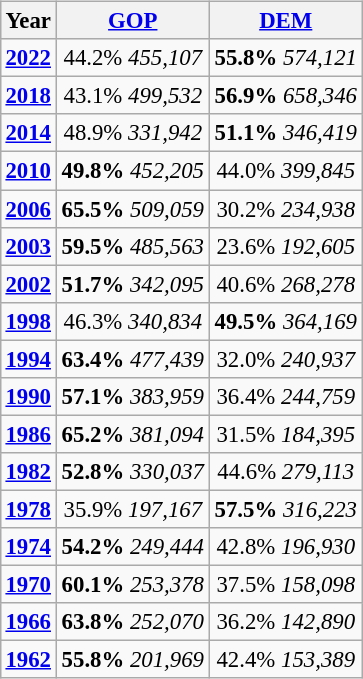<table class="wikitable sortable" style="float:right; clear:right; margin:1em 0 1em 1em; font-size:95%; text-align:center;">
<tr>
<th>Year</th>
<th><a href='#'>GOP</a></th>
<th><a href='#'>DEM</a></th>
</tr>
<tr>
<td><strong><a href='#'>2022</a></strong></td>
<td>44.2% <em>455,107</em></td>
<td><strong>55.8%</strong> <em>574,121</em></td>
</tr>
<tr>
<td><strong><a href='#'>2018</a></strong></td>
<td>43.1% <em>499,532</em></td>
<td><strong>56.9%</strong> <em>658,346</em></td>
</tr>
<tr>
<td><strong><a href='#'>2014</a></strong></td>
<td>48.9% <em>331,942</em></td>
<td><strong>51.1%</strong> <em>346,419</em></td>
</tr>
<tr>
<td><strong><a href='#'>2010</a></strong></td>
<td><strong>49.8%</strong> <em>452,205</em></td>
<td>44.0% <em>399,845</em></td>
</tr>
<tr>
<td><strong><a href='#'>2006</a></strong></td>
<td><strong>65.5%</strong> <em>509,059</em></td>
<td>30.2% <em>234,938</em></td>
</tr>
<tr>
<td><strong><a href='#'>2003</a></strong></td>
<td><strong>59.5%</strong> <em>485,563</em></td>
<td>23.6% <em>192,605</em></td>
</tr>
<tr>
<td><strong><a href='#'>2002</a></strong></td>
<td><strong>51.7%</strong> <em>342,095</em></td>
<td>40.6% <em>268,278</em></td>
</tr>
<tr>
<td><strong><a href='#'>1998</a></strong></td>
<td>46.3% <em>340,834</em></td>
<td><strong>49.5%</strong> <em>364,169</em></td>
</tr>
<tr>
<td><strong><a href='#'>1994</a></strong></td>
<td><strong>63.4%</strong> <em>477,439</em></td>
<td>32.0% <em>240,937</em></td>
</tr>
<tr>
<td><strong><a href='#'>1990</a></strong></td>
<td><strong>57.1%</strong> <em>383,959</em></td>
<td>36.4% <em>244,759</em></td>
</tr>
<tr>
<td><strong><a href='#'>1986</a></strong></td>
<td><strong>65.2%</strong> <em>381,094</em></td>
<td>31.5% <em>184,395</em></td>
</tr>
<tr>
<td><strong><a href='#'>1982</a></strong></td>
<td><strong>52.8%</strong> <em>330,037</em></td>
<td>44.6% <em>279,113</em></td>
</tr>
<tr>
<td><strong><a href='#'>1978</a></strong></td>
<td>35.9% <em>197,167</em></td>
<td><strong>57.5%</strong> <em>316,223</em></td>
</tr>
<tr>
<td><strong><a href='#'>1974</a></strong></td>
<td><strong>54.2%</strong> <em>249,444</em></td>
<td>42.8% <em>196,930</em></td>
</tr>
<tr>
<td><strong><a href='#'>1970</a></strong></td>
<td><strong>60.1%</strong> <em>253,378</em></td>
<td>37.5% <em>158,098</em></td>
</tr>
<tr>
<td><strong><a href='#'>1966</a></strong></td>
<td><strong>63.8%</strong> <em>252,070</em></td>
<td>36.2% <em>142,890</em></td>
</tr>
<tr>
<td><strong><a href='#'>1962</a></strong></td>
<td><strong>55.8%</strong> <em>201,969</em></td>
<td>42.4% <em>153,389</em></td>
</tr>
</table>
